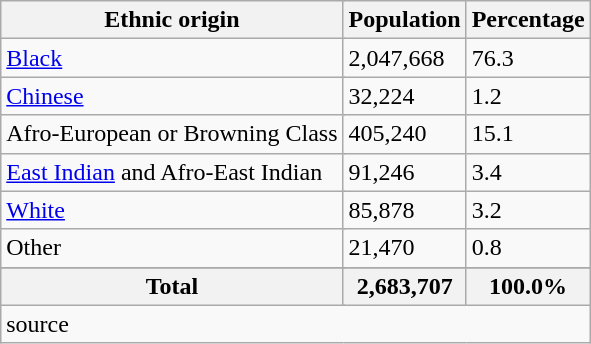<table class="wikitable sortable" style="text-align:left">
<tr>
<th colspan="2">Ethnic origin</th>
<th>Population</th>
<th>Percentage</th>
</tr>
<tr>
<td colspan="2"><a href='#'>Black</a></td>
<td>2,047,668</td>
<td>76.3</td>
</tr>
<tr>
<td colspan="2"><a href='#'>Chinese</a></td>
<td>32,224</td>
<td>1.2</td>
</tr>
<tr>
<td colspan="2">Afro-European or Browning Class</td>
<td>405,240</td>
<td>15.1</td>
</tr>
<tr>
<td colspan="2"><a href='#'>East Indian</a> and Afro-East Indian</td>
<td>91,246</td>
<td>3.4</td>
</tr>
<tr>
<td colspan="2"><a href='#'>White</a></td>
<td>85,878</td>
<td>3.2</td>
</tr>
<tr>
<td colspan="2">Other</td>
<td>21,470</td>
<td>0.8</td>
</tr>
<tr>
</tr>
<tr>
<th colspan="2">Total</th>
<th>2,683,707</th>
<th>100.0%</th>
</tr>
<tr>
<td colspan="6" style="text-align:left;">source </td>
</tr>
</table>
